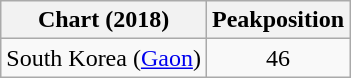<table class="wikitable">
<tr>
<th>Chart (2018)</th>
<th>Peakposition</th>
</tr>
<tr>
<td>South Korea (<a href='#'>Gaon</a>)</td>
<td align="center">46</td>
</tr>
</table>
